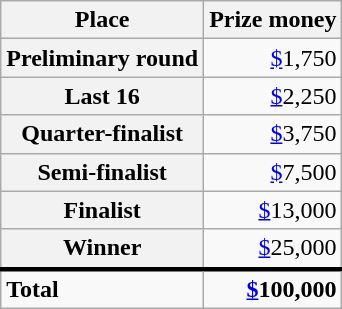<table class="wikitable sortable plainrowheaders">
<tr>
<th scope=col>Place</th>
<th scope=col>Prize money</th>
</tr>
<tr>
<th scope=row>Preliminary round</th>
<td style="text-align:right"><a href='#'>$</a>1,750</td>
</tr>
<tr>
<th scope=row>Last 16</th>
<td style="text-align:right"><a href='#'>$</a>2,250</td>
</tr>
<tr>
<th scope=row>Quarter-finalist</th>
<td style="text-align:right"><a href='#'>$</a>3,750</td>
</tr>
<tr>
<th scope=row>Semi-finalist</th>
<td style="text-align:right"><a href='#'>$</a>7,500</td>
</tr>
<tr>
<th scope=row>Finalist</th>
<td style="text-align:right"><a href='#'>$</a>13,000</td>
</tr>
<tr>
<th scope=row>Winner</th>
<td style="text-align:right"><a href='#'>$</a>25,000</td>
</tr>
<tr class="sortbottom">
<td style="border-top:medium solid"><strong>Total</strong></td>
<td style="border-top:medium solid; text-align:right"><strong><a href='#'>$</a>100,000</strong></td>
</tr>
</table>
